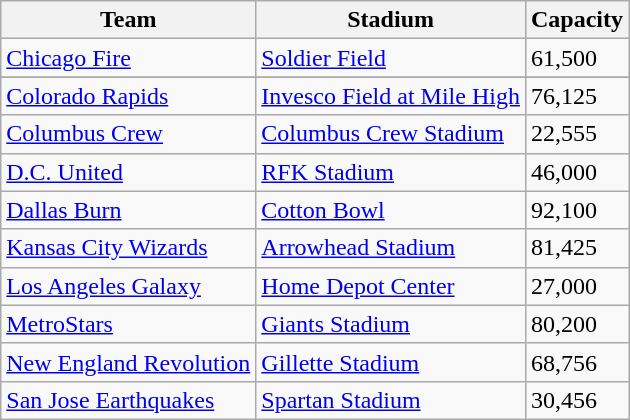<table class="wikitable sortable" style="text-align:left">
<tr>
<th>Team</th>
<th>Stadium</th>
<th>Capacity</th>
</tr>
<tr>
<td><a href='#'>Chicago Fire</a></td>
<td><a href='#'>Soldier Field</a></td>
<td>61,500</td>
</tr>
<tr>
</tr>
<tr>
<td><a href='#'>Colorado Rapids</a></td>
<td><a href='#'>Invesco Field at Mile High</a></td>
<td>76,125</td>
</tr>
<tr>
<td><a href='#'>Columbus Crew</a></td>
<td><a href='#'>Columbus Crew Stadium</a></td>
<td>22,555</td>
</tr>
<tr>
<td><a href='#'>D.C. United</a></td>
<td><a href='#'>RFK Stadium</a></td>
<td>46,000</td>
</tr>
<tr>
<td><a href='#'>Dallas Burn</a></td>
<td><a href='#'>Cotton Bowl</a></td>
<td>92,100</td>
</tr>
<tr>
<td><a href='#'>Kansas City Wizards</a></td>
<td><a href='#'>Arrowhead Stadium</a></td>
<td>81,425</td>
</tr>
<tr>
<td><a href='#'>Los Angeles Galaxy</a></td>
<td><a href='#'>Home Depot Center</a></td>
<td>27,000</td>
</tr>
<tr>
<td><a href='#'>MetroStars</a></td>
<td><a href='#'>Giants Stadium</a></td>
<td>80,200</td>
</tr>
<tr>
<td><a href='#'>New England Revolution</a></td>
<td><a href='#'>Gillette Stadium</a></td>
<td>68,756</td>
</tr>
<tr>
<td><a href='#'>San Jose Earthquakes</a></td>
<td><a href='#'>Spartan Stadium</a></td>
<td>30,456</td>
</tr>
</table>
